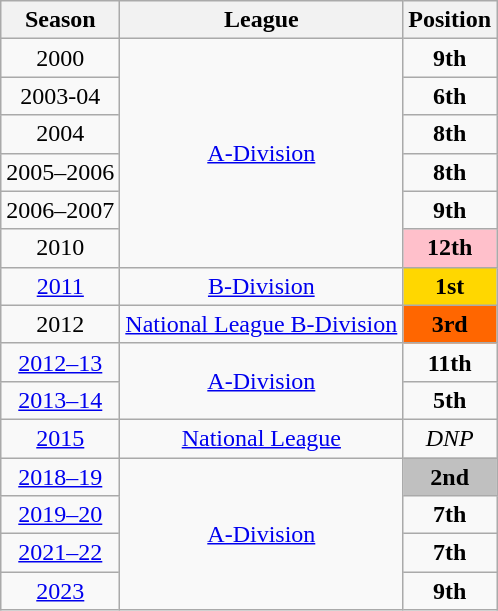<table class="wikitable float-right"  style="text-align:center">
<tr>
<th>Season</th>
<th>League</th>
<th>Position</th>
</tr>
<tr>
<td>2000</td>
<td rowspan=6><a href='#'>A-Division</a></td>
<td><strong>9th</strong></td>
</tr>
<tr>
<td>2003-04</td>
<td><strong>6th</strong></td>
</tr>
<tr>
<td>2004</td>
<td><strong>8th</strong></td>
</tr>
<tr>
<td>2005–2006</td>
<td><strong>8th</strong></td>
</tr>
<tr>
<td>2006–2007</td>
<td><strong>9th</strong></td>
</tr>
<tr>
<td>2010</td>
<td bgcolor="pink"><strong>12th</strong></td>
</tr>
<tr>
<td><a href='#'>2011</a></td>
<td><a href='#'>B-Division</a></td>
<td bgcolor="gold"><strong>1st</strong></td>
</tr>
<tr>
<td>2012</td>
<td><a href='#'>National League B-Division</a></td>
<td bgcolor="ff6600"><strong>3rd</strong></td>
</tr>
<tr>
<td><a href='#'>2012–13</a></td>
<td rowspan=2><a href='#'>A-Division</a></td>
<td><strong>11th</strong></td>
</tr>
<tr>
<td><a href='#'>2013–14</a></td>
<td><strong>5th</strong></td>
</tr>
<tr>
<td><a href='#'>2015</a></td>
<td><a href='#'>National League</a></td>
<td><em>DNP</em></td>
</tr>
<tr>
<td><a href='#'>2018–19</a></td>
<td rowspan=4><a href='#'>A-Division</a></td>
<td bgcolor="silver"><strong>2nd</strong></td>
</tr>
<tr>
<td><a href='#'>2019–20</a></td>
<td><strong>7th</strong></td>
</tr>
<tr>
<td><a href='#'>2021–22</a></td>
<td><strong>7th</strong></td>
</tr>
<tr>
<td><a href='#'>2023</a></td>
<td><strong>9th</strong></td>
</tr>
</table>
